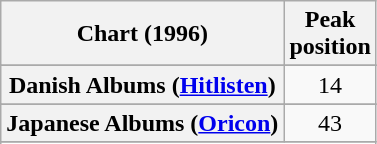<table class="wikitable plainrowheaders sortable" style="text-align:center">
<tr>
<th>Chart (1996)</th>
<th>Peak<br>position</th>
</tr>
<tr>
</tr>
<tr>
</tr>
<tr>
</tr>
<tr>
</tr>
<tr>
</tr>
<tr>
<th scope="row">Danish Albums (<a href='#'>Hitlisten</a>)</th>
<td style="text-align:center;">14</td>
</tr>
<tr>
</tr>
<tr>
</tr>
<tr>
</tr>
<tr>
</tr>
<tr>
<th scope="row">Japanese Albums (<a href='#'>Oricon</a>)</th>
<td align="center">43</td>
</tr>
<tr>
</tr>
<tr>
</tr>
<tr>
</tr>
<tr>
</tr>
<tr>
</tr>
<tr>
</tr>
<tr>
</tr>
<tr>
</tr>
</table>
